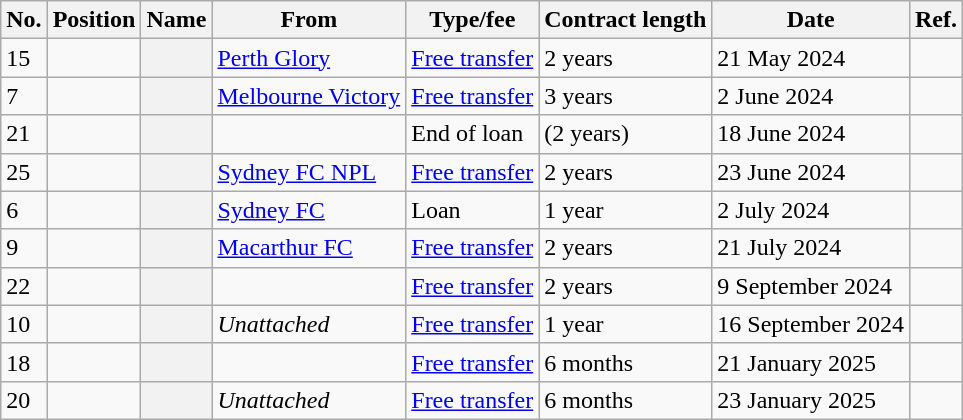<table class="wikitable plainrowheaders sortable" style="text-align:center; text-align:left">
<tr>
<th>No.</th>
<th>Position</th>
<th>Name</th>
<th>From</th>
<th>Type/fee</th>
<th>Contract length</th>
<th>Date</th>
<th>Ref.</th>
</tr>
<tr>
<td>15</td>
<td></td>
<th scope="row"></th>
<td><a href='#'>Perth Glory</a></td>
<td><a href='#'>Free transfer</a></td>
<td>2 years</td>
<td>21 May 2024</td>
<td></td>
</tr>
<tr>
<td>7</td>
<td></td>
<th scope="row"></th>
<td><a href='#'>Melbourne Victory</a></td>
<td><a href='#'>Free transfer</a></td>
<td>3 years</td>
<td>2 June 2024</td>
<td></td>
</tr>
<tr>
<td>21</td>
<td></td>
<th scope="row"></th>
<td></td>
<td>End of loan</td>
<td>(2 years)</td>
<td>18 June 2024</td>
<td></td>
</tr>
<tr>
<td>25</td>
<td></td>
<th scope="row"></th>
<td><a href='#'>Sydney FC NPL</a></td>
<td><a href='#'>Free transfer</a></td>
<td>2 years</td>
<td>23 June 2024</td>
<td></td>
</tr>
<tr>
<td>6</td>
<td></td>
<th scope="row"></th>
<td><a href='#'>Sydney FC</a></td>
<td>Loan</td>
<td>1 year</td>
<td>2 July 2024</td>
<td></td>
</tr>
<tr>
<td>9</td>
<td></td>
<th scope="row"></th>
<td><a href='#'>Macarthur FC</a></td>
<td><a href='#'>Free transfer</a></td>
<td>2 years</td>
<td>21 July 2024</td>
<td></td>
</tr>
<tr>
<td>22</td>
<td></td>
<th scope="row"></th>
<td></td>
<td><a href='#'>Free transfer</a></td>
<td>2 years</td>
<td>9 September 2024</td>
<td></td>
</tr>
<tr>
<td>10</td>
<td></td>
<th scope="row"></th>
<td><em>Unattached</em></td>
<td><a href='#'>Free transfer</a></td>
<td>1 year</td>
<td>16 September 2024</td>
<td></td>
</tr>
<tr>
<td>18</td>
<td></td>
<th scope="row"></th>
<td></td>
<td><a href='#'>Free transfer</a></td>
<td>6 months</td>
<td>21 January 2025</td>
<td></td>
</tr>
<tr>
<td>20</td>
<td></td>
<th scope="row"></th>
<td><em>Unattached</em></td>
<td><a href='#'>Free transfer</a></td>
<td>6 months</td>
<td>23 January 2025</td>
<td></td>
</tr>
</table>
